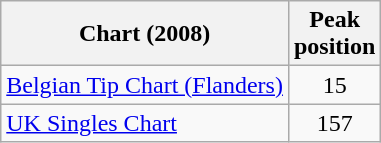<table class="wikitable sortable">
<tr>
<th align="left">Chart (2008)</th>
<th align="center">Peak<br>position</th>
</tr>
<tr>
<td><a href='#'>Belgian Tip Chart (Flanders)</a></td>
<td align="center">15</td>
</tr>
<tr>
<td><a href='#'>UK Singles Chart</a></td>
<td align="center">157</td>
</tr>
</table>
